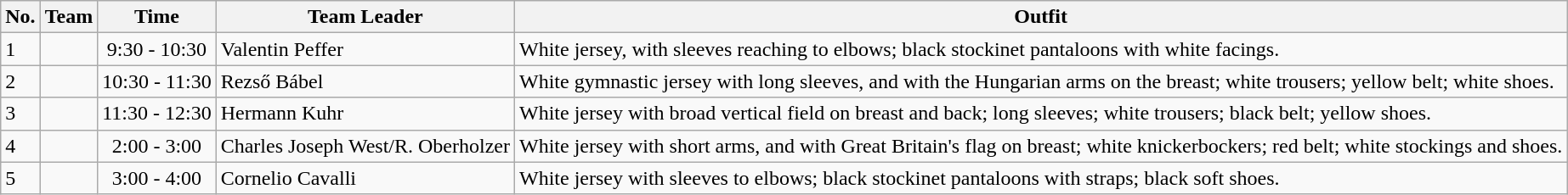<table class="wikitable">
<tr>
<th>No.</th>
<th>Team</th>
<th>Time</th>
<th>Team Leader</th>
<th>Outfit</th>
</tr>
<tr>
<td>1</td>
<td align="left"></td>
<td align="center">9:30 - 10:30</td>
<td align="left">Valentin Peffer</td>
<td align="left">White jersey, with sleeves reaching to elbows; black stockinet pantaloons with white facings.</td>
</tr>
<tr>
<td>2</td>
<td align="left"></td>
<td align="center">10:30 - 11:30</td>
<td align="left">Rezső Bábel</td>
<td align="left">White gymnastic jersey with long sleeves, and with the Hungarian arms on the breast; white trousers; yellow belt; white shoes.</td>
</tr>
<tr>
<td>3</td>
<td align="left"></td>
<td align="center">11:30 - 12:30</td>
<td align="left">Hermann Kuhr</td>
<td align="left">White jersey with broad vertical field on breast and back; long sleeves; white trousers; black belt; yellow shoes.</td>
</tr>
<tr>
<td>4</td>
<td align="left"></td>
<td align="center">2:00 - 3:00</td>
<td align="left">Charles Joseph West/R. Oberholzer</td>
<td align="left">White jersey with short arms, and with Great Britain's flag on breast; white knickerbockers; red belt; white stockings and shoes.</td>
</tr>
<tr>
<td>5</td>
<td align="left"></td>
<td align="center">3:00 - 4:00</td>
<td align="left">Cornelio Cavalli</td>
<td align="left">White jersey with sleeves to elbows; black stockinet pantaloons with straps; black soft shoes.</td>
</tr>
</table>
